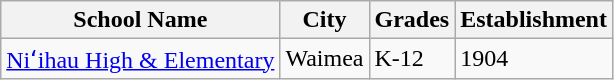<table class="wikitable">
<tr>
<th>School Name</th>
<th>City</th>
<th>Grades</th>
<th>Establishment</th>
</tr>
<tr>
<td><a href='#'>Niʻihau High & Elementary</a></td>
<td>Waimea</td>
<td>K-12</td>
<td>1904</td>
</tr>
</table>
